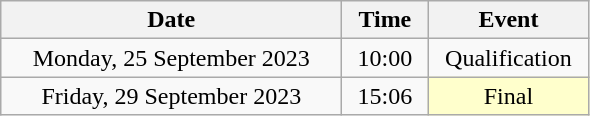<table class = "wikitable" style="text-align:center;">
<tr>
<th width=220>Date</th>
<th width=50>Time</th>
<th width=100>Event</th>
</tr>
<tr>
<td>Monday, 25 September 2023</td>
<td>10:00</td>
<td>Qualification</td>
</tr>
<tr>
<td>Friday, 29 September 2023</td>
<td>15:06</td>
<td bgcolor=ffffcc>Final</td>
</tr>
</table>
